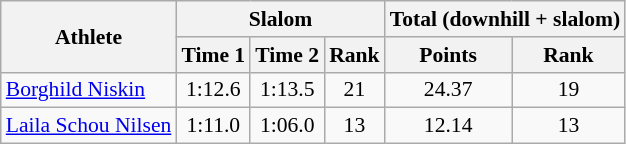<table class="wikitable" style="font-size:90%">
<tr>
<th rowspan="2">Athlete</th>
<th colspan="3">Slalom</th>
<th colspan="2">Total (downhill + slalom)</th>
</tr>
<tr>
<th>Time 1</th>
<th>Time 2</th>
<th>Rank</th>
<th>Points</th>
<th>Rank</th>
</tr>
<tr>
<td><a href='#'>Borghild Niskin</a></td>
<td align="center">1:12.6</td>
<td align="center">1:13.5</td>
<td align="center">21</td>
<td align="center">24.37</td>
<td align="center">19</td>
</tr>
<tr>
<td><a href='#'>Laila Schou Nilsen</a></td>
<td align="center">1:11.0</td>
<td align="center">1:06.0</td>
<td align="center">13</td>
<td align="center">12.14</td>
<td align="center">13</td>
</tr>
</table>
